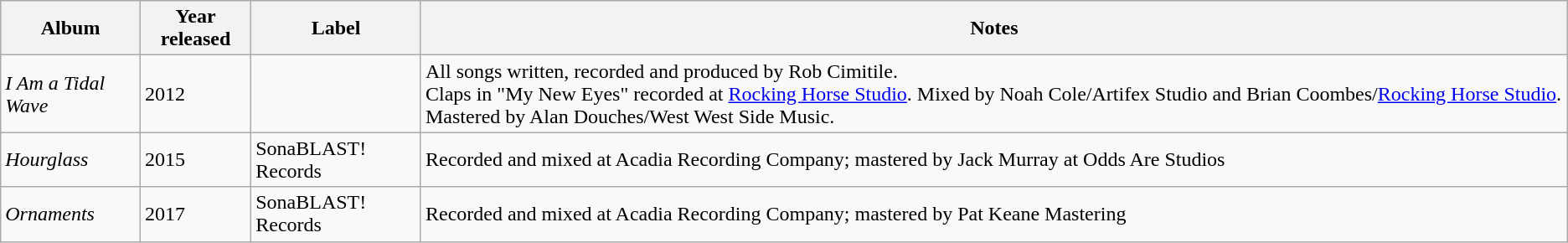<table class="wikitable">
<tr>
<th>Album</th>
<th>Year released</th>
<th>Label</th>
<th>Notes</th>
</tr>
<tr>
<td><em>I Am a Tidal Wave</em></td>
<td>2012</td>
<td></td>
<td>All songs written, recorded and produced by Rob Cimitile.<br>Claps in "My New Eyes" recorded at <a href='#'>Rocking Horse Studio</a>.
Mixed by Noah Cole/Artifex Studio and Brian Coombes/<a href='#'>Rocking Horse Studio</a>.
Mastered by Alan Douches/West West Side Music.</td>
</tr>
<tr>
<td><em>Hourglass</em></td>
<td>2015</td>
<td>SonaBLAST! Records</td>
<td>Recorded and mixed at Acadia Recording Company; mastered by Jack Murray at Odds Are Studios</td>
</tr>
<tr>
<td><em>Ornaments</em></td>
<td>2017</td>
<td>SonaBLAST! Records</td>
<td>Recorded and mixed at Acadia Recording Company; mastered by Pat Keane Mastering</td>
</tr>
</table>
